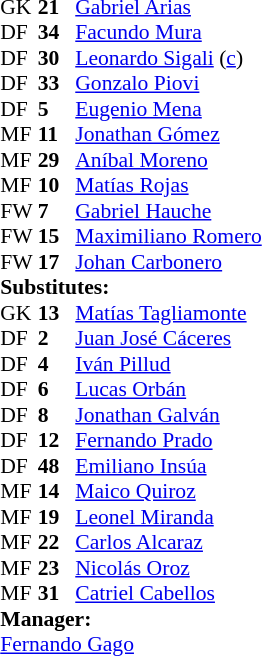<table cellspacing="0" cellpadding="0" style="font-size:90%; margin:0.2em auto;">
<tr>
<th width="25"></th>
<th width="25"></th>
</tr>
<tr>
<td>GK</td>
<td><strong>21</strong></td>
<td> <a href='#'>Gabriel Arias</a></td>
</tr>
<tr>
<td>DF</td>
<td><strong>34</strong></td>
<td> <a href='#'>Facundo Mura</a></td>
<td></td>
<td></td>
</tr>
<tr>
<td>DF</td>
<td><strong>30</strong></td>
<td> <a href='#'>Leonardo Sigali</a> (<a href='#'>c</a>)</td>
</tr>
<tr>
<td>DF</td>
<td><strong>33</strong></td>
<td> <a href='#'>Gonzalo Piovi</a></td>
</tr>
<tr>
<td>DF</td>
<td><strong>5</strong></td>
<td> <a href='#'>Eugenio Mena</a></td>
<td></td>
</tr>
<tr>
<td>MF</td>
<td><strong>11</strong></td>
<td> <a href='#'>Jonathan Gómez</a></td>
<td></td>
<td></td>
</tr>
<tr>
<td>MF</td>
<td><strong>29</strong></td>
<td> <a href='#'>Aníbal Moreno</a></td>
</tr>
<tr>
<td>MF</td>
<td><strong>10</strong></td>
<td> <a href='#'>Matías Rojas</a></td>
<td></td>
<td></td>
</tr>
<tr>
<td>FW</td>
<td><strong>7</strong></td>
<td> <a href='#'>Gabriel Hauche</a></td>
<td></td>
<td></td>
</tr>
<tr>
<td>FW</td>
<td><strong>15</strong></td>
<td> <a href='#'>Maximiliano Romero</a></td>
</tr>
<tr>
<td>FW</td>
<td><strong>17</strong></td>
<td> <a href='#'>Johan Carbonero</a></td>
<td></td>
</tr>
<tr>
<td colspan=3><strong>Substitutes:</strong></td>
</tr>
<tr>
<td>GK</td>
<td><strong>13</strong></td>
<td> <a href='#'>Matías Tagliamonte</a></td>
</tr>
<tr>
<td>DF</td>
<td><strong>2</strong></td>
<td> <a href='#'>Juan José Cáceres</a></td>
</tr>
<tr>
<td>DF</td>
<td><strong>4</strong></td>
<td> <a href='#'>Iván Pillud</a></td>
<td></td>
<td></td>
</tr>
<tr>
<td>DF</td>
<td><strong>6</strong></td>
<td> <a href='#'>Lucas Orbán</a></td>
</tr>
<tr>
<td>DF</td>
<td><strong>8</strong></td>
<td> <a href='#'>Jonathan Galván</a></td>
<td></td>
</tr>
<tr>
<td>DF</td>
<td><strong>12</strong></td>
<td> <a href='#'>Fernando Prado</a></td>
</tr>
<tr>
<td>DF</td>
<td><strong>48</strong></td>
<td> <a href='#'>Emiliano Insúa</a></td>
<td></td>
<td></td>
</tr>
<tr>
<td>MF</td>
<td><strong>14</strong></td>
<td> <a href='#'>Maico Quiroz</a></td>
</tr>
<tr>
<td>MF</td>
<td><strong>19</strong></td>
<td> <a href='#'>Leonel Miranda</a></td>
<td></td>
<td></td>
<td></td>
</tr>
<tr>
<td>MF</td>
<td><strong>22</strong></td>
<td> <a href='#'>Carlos Alcaraz</a></td>
<td></td>
<td></td>
</tr>
<tr>
<td>MF</td>
<td><strong>23</strong></td>
<td> <a href='#'>Nicolás Oroz</a></td>
<td></td>
<td></td>
<td></td>
</tr>
<tr>
<td>MF</td>
<td><strong>31</strong></td>
<td> <a href='#'>Catriel Cabellos</a></td>
</tr>
<tr>
<td colspan=3><strong>Manager:</strong></td>
</tr>
<tr>
<td colspan="4"> <a href='#'>Fernando Gago</a></td>
</tr>
</table>
